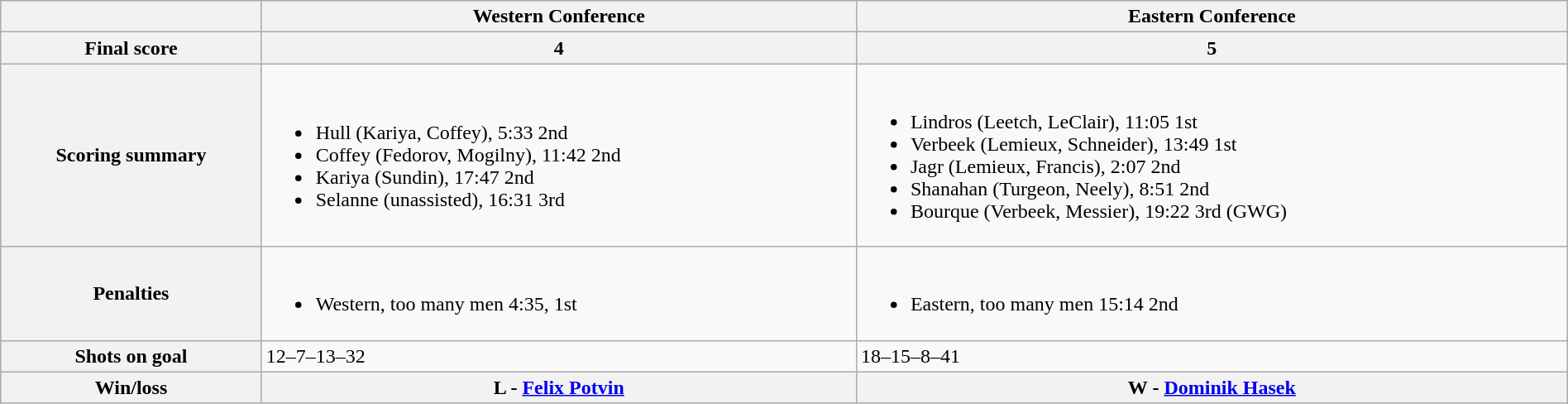<table class="wikitable" style="width:100%">
<tr>
<th></th>
<th>Western Conference</th>
<th>Eastern Conference</th>
</tr>
<tr>
<th>Final score</th>
<th>4</th>
<th>5</th>
</tr>
<tr>
<th>Scoring summary</th>
<td><br><ul><li>Hull (Kariya, Coffey), 5:33 2nd</li><li>Coffey (Fedorov, Mogilny), 11:42 2nd</li><li>Kariya (Sundin), 17:47 2nd</li><li>Selanne (unassisted), 16:31 3rd</li></ul></td>
<td><br><ul><li>Lindros (Leetch, LeClair), 11:05 1st</li><li>Verbeek (Lemieux, Schneider), 13:49 1st</li><li>Jagr (Lemieux, Francis), 2:07 2nd</li><li>Shanahan (Turgeon, Neely), 8:51 2nd</li><li>Bourque (Verbeek, Messier), 19:22 3rd (GWG)</li></ul></td>
</tr>
<tr>
<th>Penalties</th>
<td><br><ul><li>Western, too many men 4:35, 1st</li></ul></td>
<td><br><ul><li>Eastern, too many men 15:14 2nd</li></ul></td>
</tr>
<tr>
<th>Shots on goal</th>
<td>12–7–13–32</td>
<td>18–15–8–41</td>
</tr>
<tr>
<th>Win/loss</th>
<th><strong>L</strong> - <a href='#'>Felix Potvin</a></th>
<th><strong>W</strong> - <a href='#'>Dominik Hasek</a></th>
</tr>
</table>
